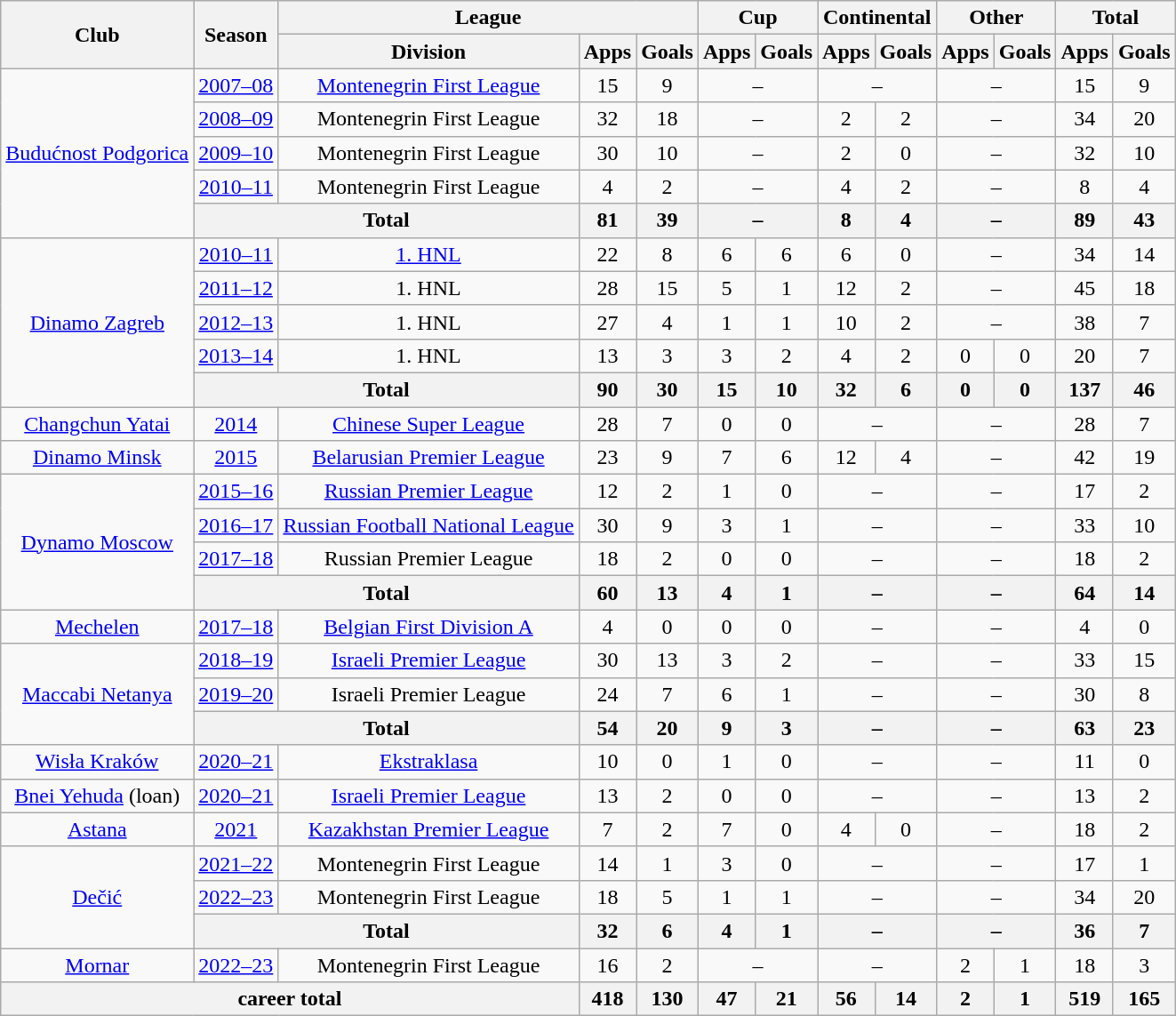<table class="wikitable" style="text-align:center">
<tr>
<th rowspan="2">Club</th>
<th rowspan="2">Season</th>
<th colspan="3">League</th>
<th colspan="2">Cup</th>
<th colspan="2">Continental</th>
<th colspan="2">Other</th>
<th colspan="2">Total</th>
</tr>
<tr>
<th>Division</th>
<th>Apps</th>
<th>Goals</th>
<th>Apps</th>
<th>Goals</th>
<th>Apps</th>
<th>Goals</th>
<th>Apps</th>
<th>Goals</th>
<th>Apps</th>
<th>Goals</th>
</tr>
<tr>
<td rowspan="5"><a href='#'>Budućnost Podgorica</a></td>
<td><a href='#'>2007–08</a></td>
<td><a href='#'>Montenegrin First League</a></td>
<td>15</td>
<td>9</td>
<td colspan="2">–</td>
<td colspan="2">–</td>
<td colspan="2">–</td>
<td>15</td>
<td>9</td>
</tr>
<tr>
<td><a href='#'>2008–09</a></td>
<td>Montenegrin First League</td>
<td>32</td>
<td>18</td>
<td colspan="2">–</td>
<td>2</td>
<td>2</td>
<td colspan="2">–</td>
<td>34</td>
<td>20</td>
</tr>
<tr>
<td><a href='#'>2009–10</a></td>
<td>Montenegrin First League</td>
<td>30</td>
<td>10</td>
<td colspan="2">–</td>
<td>2</td>
<td>0</td>
<td colspan="2">–</td>
<td>32</td>
<td>10</td>
</tr>
<tr>
<td><a href='#'>2010–11</a></td>
<td>Montenegrin First League</td>
<td>4</td>
<td>2</td>
<td colspan="2">–</td>
<td>4</td>
<td>2</td>
<td colspan="2">–</td>
<td>8</td>
<td>4</td>
</tr>
<tr>
<th colspan="2">Total</th>
<th>81</th>
<th>39</th>
<th colspan="2">–</th>
<th>8</th>
<th>4</th>
<th colspan="2">–</th>
<th>89</th>
<th>43</th>
</tr>
<tr>
<td rowspan="5"><a href='#'>Dinamo Zagreb</a></td>
<td><a href='#'>2010–11</a></td>
<td><a href='#'>1. HNL</a></td>
<td>22</td>
<td>8</td>
<td>6</td>
<td>6</td>
<td>6</td>
<td>0</td>
<td colspan="2">–</td>
<td>34</td>
<td>14</td>
</tr>
<tr>
<td><a href='#'>2011–12</a></td>
<td>1. HNL</td>
<td>28</td>
<td>15</td>
<td>5</td>
<td>1</td>
<td>12</td>
<td>2</td>
<td colspan="2">–</td>
<td>45</td>
<td>18</td>
</tr>
<tr>
<td><a href='#'>2012–13</a></td>
<td>1. HNL</td>
<td>27</td>
<td>4</td>
<td>1</td>
<td>1</td>
<td>10</td>
<td>2</td>
<td colspan="2">–</td>
<td>38</td>
<td>7</td>
</tr>
<tr>
<td><a href='#'>2013–14</a></td>
<td>1. HNL</td>
<td>13</td>
<td>3</td>
<td>3</td>
<td>2</td>
<td>4</td>
<td>2</td>
<td>0</td>
<td>0</td>
<td>20</td>
<td>7</td>
</tr>
<tr>
<th colspan="2">Total</th>
<th>90</th>
<th>30</th>
<th>15</th>
<th>10</th>
<th>32</th>
<th>6</th>
<th>0</th>
<th>0</th>
<th>137</th>
<th>46</th>
</tr>
<tr>
<td><a href='#'>Changchun Yatai</a></td>
<td><a href='#'>2014</a></td>
<td><a href='#'>Chinese Super League</a></td>
<td>28</td>
<td>7</td>
<td>0</td>
<td>0</td>
<td colspan="2">–</td>
<td colspan="2">–</td>
<td>28</td>
<td>7</td>
</tr>
<tr>
<td><a href='#'>Dinamo Minsk</a></td>
<td><a href='#'>2015</a></td>
<td><a href='#'>Belarusian Premier League</a></td>
<td>23</td>
<td>9</td>
<td>7</td>
<td>6</td>
<td>12</td>
<td>4</td>
<td colspan="2">–</td>
<td>42</td>
<td>19</td>
</tr>
<tr>
<td rowspan="4"><a href='#'>Dynamo Moscow</a></td>
<td><a href='#'>2015–16</a></td>
<td><a href='#'>Russian Premier League</a></td>
<td>12</td>
<td>2</td>
<td>1</td>
<td>0</td>
<td colspan="2">–</td>
<td colspan="2">–</td>
<td>17</td>
<td>2</td>
</tr>
<tr>
<td><a href='#'>2016–17</a></td>
<td><a href='#'>Russian Football National League</a></td>
<td>30</td>
<td>9</td>
<td>3</td>
<td>1</td>
<td colspan="2">–</td>
<td colspan="2">–</td>
<td>33</td>
<td>10</td>
</tr>
<tr>
<td><a href='#'>2017–18</a></td>
<td>Russian Premier League</td>
<td>18</td>
<td>2</td>
<td>0</td>
<td>0</td>
<td colspan="2">–</td>
<td colspan="2">–</td>
<td>18</td>
<td>2</td>
</tr>
<tr>
<th colspan="2">Total</th>
<th>60</th>
<th>13</th>
<th>4</th>
<th>1</th>
<th colspan="2">–</th>
<th colspan="2">–</th>
<th>64</th>
<th>14</th>
</tr>
<tr>
<td><a href='#'>Mechelen</a></td>
<td><a href='#'>2017–18</a></td>
<td><a href='#'>Belgian First Division A</a></td>
<td>4</td>
<td>0</td>
<td>0</td>
<td>0</td>
<td colspan="2">–</td>
<td colspan="2">–</td>
<td>4</td>
<td>0</td>
</tr>
<tr>
<td rowspan="3" valign=center><a href='#'>Maccabi Netanya</a></td>
<td><a href='#'>2018–19</a></td>
<td><a href='#'>Israeli Premier League</a></td>
<td>30</td>
<td>13</td>
<td>3</td>
<td>2</td>
<td colspan="2">–</td>
<td colspan="2">–</td>
<td>33</td>
<td>15</td>
</tr>
<tr>
<td><a href='#'>2019–20</a></td>
<td>Israeli Premier League</td>
<td>24</td>
<td>7</td>
<td>6</td>
<td>1</td>
<td colspan="2">–</td>
<td colspan="2">–</td>
<td>30</td>
<td>8</td>
</tr>
<tr>
<th colspan="2">Total</th>
<th>54</th>
<th>20</th>
<th>9</th>
<th>3</th>
<th colspan="2">–</th>
<th colspan="2">–</th>
<th>63</th>
<th>23</th>
</tr>
<tr>
<td rowspan="1" valign=center><a href='#'>Wisła Kraków</a></td>
<td><a href='#'>2020–21</a></td>
<td><a href='#'>Ekstraklasa</a></td>
<td>10</td>
<td>0</td>
<td>1</td>
<td>0</td>
<td colspan="2">–</td>
<td colspan="2">–</td>
<td>11</td>
<td>0</td>
</tr>
<tr>
<td rowspan="1" valign=center><a href='#'>Bnei Yehuda</a> (loan)</td>
<td><a href='#'>2020–21</a></td>
<td><a href='#'>Israeli Premier League</a></td>
<td>13</td>
<td>2</td>
<td>0</td>
<td>0</td>
<td colspan="2">–</td>
<td colspan="2">–</td>
<td>13</td>
<td>2</td>
</tr>
<tr>
<td rowspan="1" valign=center><a href='#'>Astana</a></td>
<td><a href='#'>2021</a></td>
<td><a href='#'>Kazakhstan Premier League</a></td>
<td>7</td>
<td>2</td>
<td>7</td>
<td>0</td>
<td>4</td>
<td>0</td>
<td colspan="2">–</td>
<td>18</td>
<td>2</td>
</tr>
<tr>
<td rowspan="3"><a href='#'>Dečić</a></td>
<td><a href='#'>2021–22</a></td>
<td>Montenegrin First League</td>
<td>14</td>
<td>1</td>
<td>3</td>
<td>0</td>
<td colspan="2">–</td>
<td colspan="2">–</td>
<td>17</td>
<td>1</td>
</tr>
<tr>
<td><a href='#'>2022–23</a></td>
<td>Montenegrin First League</td>
<td>18</td>
<td>5</td>
<td>1</td>
<td>1</td>
<td colspan="2">–</td>
<td colspan="2">–</td>
<td>34</td>
<td>20</td>
</tr>
<tr>
<th colspan="2">Total</th>
<th>32</th>
<th>6</th>
<th>4</th>
<th>1</th>
<th colspan="2">–</th>
<th colspan="2">–</th>
<th>36</th>
<th>7</th>
</tr>
<tr>
<td><a href='#'>Mornar</a></td>
<td><a href='#'>2022–23</a></td>
<td>Montenegrin First League</td>
<td>16</td>
<td>2</td>
<td colspan="2">–</td>
<td colspan="2">–</td>
<td>2</td>
<td>1</td>
<td>18</td>
<td>3</td>
</tr>
<tr>
<th colspan="3">career total</th>
<th>418</th>
<th>130</th>
<th>47</th>
<th>21</th>
<th>56</th>
<th>14</th>
<th>2</th>
<th>1</th>
<th>519</th>
<th>165</th>
</tr>
</table>
